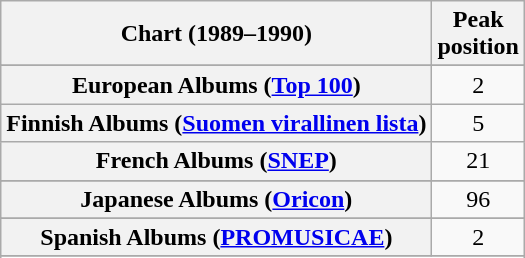<table class="wikitable sortable plainrowheaders" style="text-align:center">
<tr>
<th scope="col">Chart (1989–1990)</th>
<th scope="col">Peak<br>position</th>
</tr>
<tr>
</tr>
<tr>
</tr>
<tr>
</tr>
<tr>
</tr>
<tr>
<th scope="row">European Albums (<a href='#'>Top 100</a>)</th>
<td>2</td>
</tr>
<tr>
<th scope="row">Finnish Albums (<a href='#'>Suomen virallinen lista</a>)</th>
<td>5</td>
</tr>
<tr>
<th scope="row">French Albums (<a href='#'>SNEP</a>)</th>
<td>21</td>
</tr>
<tr>
</tr>
<tr>
<th scope="row">Japanese Albums (<a href='#'>Oricon</a>)</th>
<td>96</td>
</tr>
<tr>
</tr>
<tr>
</tr>
<tr>
<th scope="row">Spanish Albums (<a href='#'>PROMUSICAE</a>)</th>
<td>2</td>
</tr>
<tr>
</tr>
<tr>
</tr>
<tr>
</tr>
<tr>
</tr>
<tr>
</tr>
</table>
